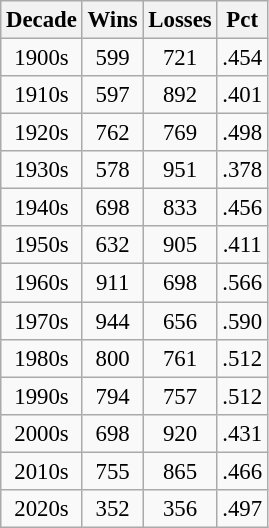<table class="wikitable plainrowheaders" style="font-size:95%; text-align:center;">
<tr>
<th>Decade</th>
<th>Wins</th>
<th>Losses</th>
<th>Pct</th>
</tr>
<tr>
<td>1900s</td>
<td>599</td>
<td>721</td>
<td>.454</td>
</tr>
<tr>
<td>1910s</td>
<td>597</td>
<td>892</td>
<td>.401</td>
</tr>
<tr>
<td>1920s</td>
<td>762</td>
<td>769</td>
<td>.498</td>
</tr>
<tr>
<td>1930s</td>
<td>578</td>
<td>951</td>
<td>.378</td>
</tr>
<tr>
<td>1940s</td>
<td>698</td>
<td>833</td>
<td>.456</td>
</tr>
<tr>
<td>1950s</td>
<td>632</td>
<td>905</td>
<td>.411</td>
</tr>
<tr>
<td>1960s</td>
<td>911</td>
<td>698</td>
<td>.566</td>
</tr>
<tr>
<td>1970s</td>
<td>944</td>
<td>656</td>
<td>.590</td>
</tr>
<tr>
<td>1980s</td>
<td>800</td>
<td>761</td>
<td>.512</td>
</tr>
<tr>
<td>1990s</td>
<td>794</td>
<td>757</td>
<td>.512</td>
</tr>
<tr>
<td>2000s</td>
<td>698</td>
<td>920</td>
<td>.431</td>
</tr>
<tr>
<td>2010s</td>
<td>755</td>
<td>865</td>
<td>.466</td>
</tr>
<tr>
<td>2020s</td>
<td>352</td>
<td>356</td>
<td>.497</td>
</tr>
</table>
